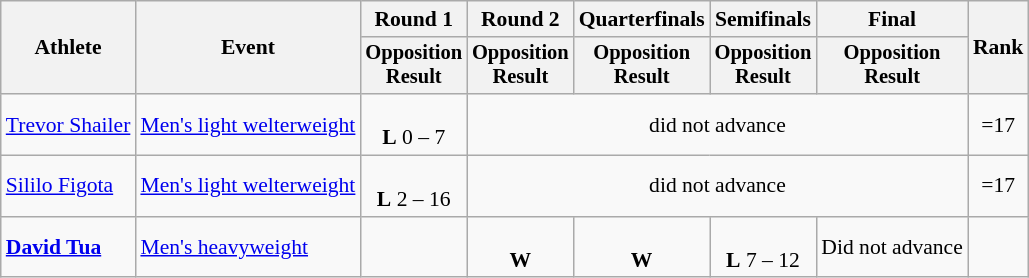<table class="wikitable" style="font-size:90%;text-align:center;">
<tr>
<th rowspan=2>Athlete</th>
<th rowspan=2>Event</th>
<th>Round 1</th>
<th>Round 2</th>
<th>Quarterfinals</th>
<th>Semifinals</th>
<th>Final</th>
<th rowspan=2>Rank</th>
</tr>
<tr style="font-size:95%">
<th>Opposition<br>Result</th>
<th>Opposition<br>Result</th>
<th>Opposition<br>Result</th>
<th>Opposition<br>Result</th>
<th>Opposition<br>Result</th>
</tr>
<tr>
<td align=left><a href='#'>Trevor Shailer</a></td>
<td align=left><a href='#'>Men's light welterweight</a></td>
<td><br><strong>L</strong> 0 – 7</td>
<td colspan=4>did not advance</td>
<td>=17</td>
</tr>
<tr>
<td align=left><a href='#'>Sililo Figota</a></td>
<td align=left><a href='#'>Men's light welterweight</a></td>
<td><br><strong>L</strong> 2 – 16</td>
<td colspan=4>did not advance</td>
<td>=17</td>
</tr>
<tr>
<td align=left><strong><a href='#'>David Tua</a></strong></td>
<td align=left><a href='#'>Men's heavyweight</a></td>
<td></td>
<td><br><strong>W</strong> </td>
<td><br><strong>W</strong> </td>
<td><br><strong>L</strong> 7 – 12</td>
<td>Did not advance</td>
<td></td>
</tr>
</table>
